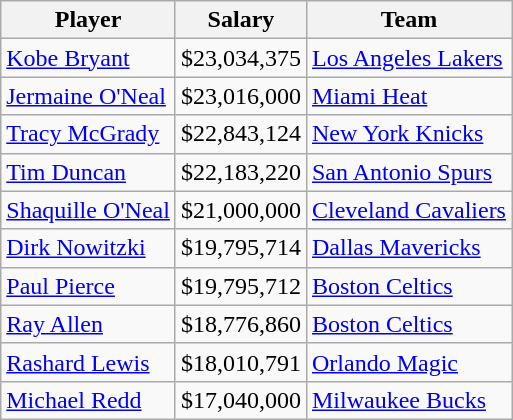<table class="wikitable">
<tr>
<th>Player</th>
<th>Salary</th>
<th>Team</th>
</tr>
<tr>
<td><a href='#'>Kobe Bryant</a></td>
<td>$23,034,375</td>
<td><a href='#'>Los Angeles Lakers</a></td>
</tr>
<tr>
<td><a href='#'>Jermaine O'Neal</a></td>
<td>$23,016,000</td>
<td><a href='#'>Miami Heat</a></td>
</tr>
<tr>
<td><a href='#'>Tracy McGrady</a></td>
<td>$22,843,124</td>
<td><a href='#'>New York Knicks</a></td>
</tr>
<tr>
<td><a href='#'>Tim Duncan</a></td>
<td>$22,183,220</td>
<td><a href='#'>San Antonio Spurs</a></td>
</tr>
<tr>
<td><a href='#'>Shaquille O'Neal</a></td>
<td>$21,000,000</td>
<td><a href='#'>Cleveland Cavaliers</a></td>
</tr>
<tr>
<td><a href='#'>Dirk Nowitzki</a></td>
<td>$19,795,714</td>
<td><a href='#'>Dallas Mavericks</a></td>
</tr>
<tr>
<td><a href='#'>Paul Pierce</a></td>
<td>$19,795,712</td>
<td><a href='#'>Boston Celtics</a></td>
</tr>
<tr>
<td><a href='#'>Ray Allen</a></td>
<td>$18,776,860</td>
<td><a href='#'>Boston Celtics</a></td>
</tr>
<tr>
<td><a href='#'>Rashard Lewis</a></td>
<td>$18,010,791</td>
<td><a href='#'>Orlando Magic</a></td>
</tr>
<tr>
<td><a href='#'>Michael Redd</a></td>
<td>$17,040,000</td>
<td><a href='#'>Milwaukee Bucks</a></td>
</tr>
</table>
